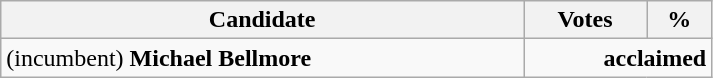<table style="width:475px;" class="wikitable">
<tr>
<th align="center">Candidate</th>
<th align="center">Votes</th>
<th align="center">%</th>
</tr>
<tr>
<td align="left">(incumbent) <strong>Michael Bellmore</strong></td>
<td align="right" colspan="2"><strong>acclaimed</strong></td>
</tr>
</table>
